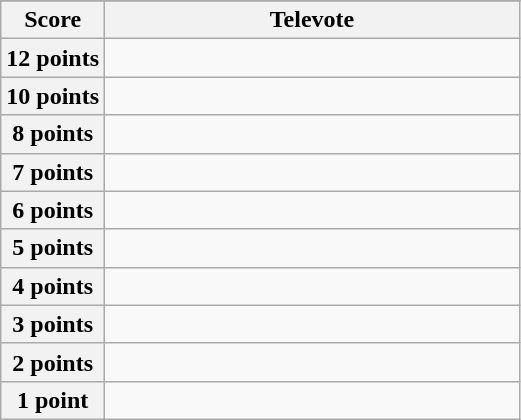<table class="wikitable">
<tr>
</tr>
<tr>
<th scope="col" width="20%">Score</th>
<th scope="col">Televote</th>
</tr>
<tr>
<th scope="row">12 points</th>
<td></td>
</tr>
<tr>
<th scope="row">10 points</th>
<td></td>
</tr>
<tr>
<th scope="row">8 points</th>
<td></td>
</tr>
<tr>
<th scope="row">7 points</th>
<td></td>
</tr>
<tr>
<th scope="row">6 points</th>
<td></td>
</tr>
<tr>
<th scope="row">5 points</th>
<td></td>
</tr>
<tr>
<th scope="row">4 points</th>
<td></td>
</tr>
<tr>
<th scope="row">3 points</th>
<td></td>
</tr>
<tr>
<th scope="row">2 points</th>
<td></td>
</tr>
<tr>
<th scope="row">1 point</th>
<td></td>
</tr>
</table>
